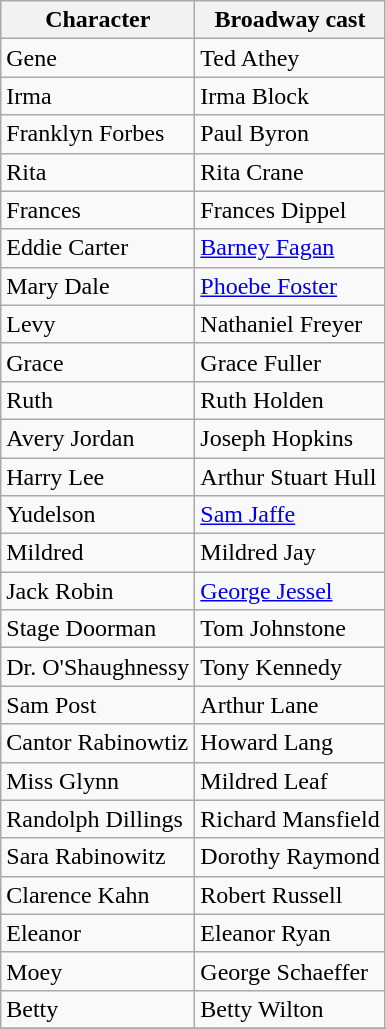<table class="wikitable sortable">
<tr>
<th scope="col">Character</th>
<th scope="col">Broadway cast</th>
</tr>
<tr>
<td>Gene</td>
<td>Ted Athey</td>
</tr>
<tr>
<td>Irma</td>
<td>Irma Block</td>
</tr>
<tr>
<td>Franklyn Forbes</td>
<td>Paul Byron</td>
</tr>
<tr>
<td>Rita</td>
<td>Rita Crane</td>
</tr>
<tr>
<td>Frances</td>
<td>Frances Dippel</td>
</tr>
<tr>
<td>Eddie Carter</td>
<td><a href='#'>Barney Fagan</a></td>
</tr>
<tr>
<td>Mary Dale</td>
<td><a href='#'>Phoebe Foster</a></td>
</tr>
<tr>
<td>Levy</td>
<td>Nathaniel Freyer</td>
</tr>
<tr>
<td>Grace</td>
<td>Grace Fuller</td>
</tr>
<tr>
<td>Ruth</td>
<td>Ruth Holden</td>
</tr>
<tr>
<td>Avery Jordan</td>
<td>Joseph Hopkins</td>
</tr>
<tr>
<td>Harry Lee</td>
<td>Arthur Stuart Hull</td>
</tr>
<tr>
<td>Yudelson</td>
<td><a href='#'>Sam Jaffe</a></td>
</tr>
<tr>
<td>Mildred</td>
<td>Mildred Jay</td>
</tr>
<tr>
<td>Jack Robin</td>
<td><a href='#'>George Jessel</a></td>
</tr>
<tr>
<td>Stage Doorman</td>
<td>Tom Johnstone</td>
</tr>
<tr>
<td>Dr. O'Shaughnessy</td>
<td>Tony Kennedy</td>
</tr>
<tr>
<td>Sam Post</td>
<td>Arthur Lane</td>
</tr>
<tr>
<td>Cantor Rabinowtiz</td>
<td>Howard Lang</td>
</tr>
<tr>
<td>Miss Glynn</td>
<td>Mildred Leaf</td>
</tr>
<tr>
<td>Randolph Dillings</td>
<td>Richard Mansfield</td>
</tr>
<tr>
<td>Sara Rabinowitz</td>
<td>Dorothy Raymond</td>
</tr>
<tr>
<td>Clarence Kahn</td>
<td>Robert Russell</td>
</tr>
<tr>
<td>Eleanor</td>
<td>Eleanor Ryan</td>
</tr>
<tr>
<td>Moey</td>
<td>George Schaeffer</td>
</tr>
<tr>
<td>Betty</td>
<td>Betty Wilton</td>
</tr>
<tr>
</tr>
</table>
